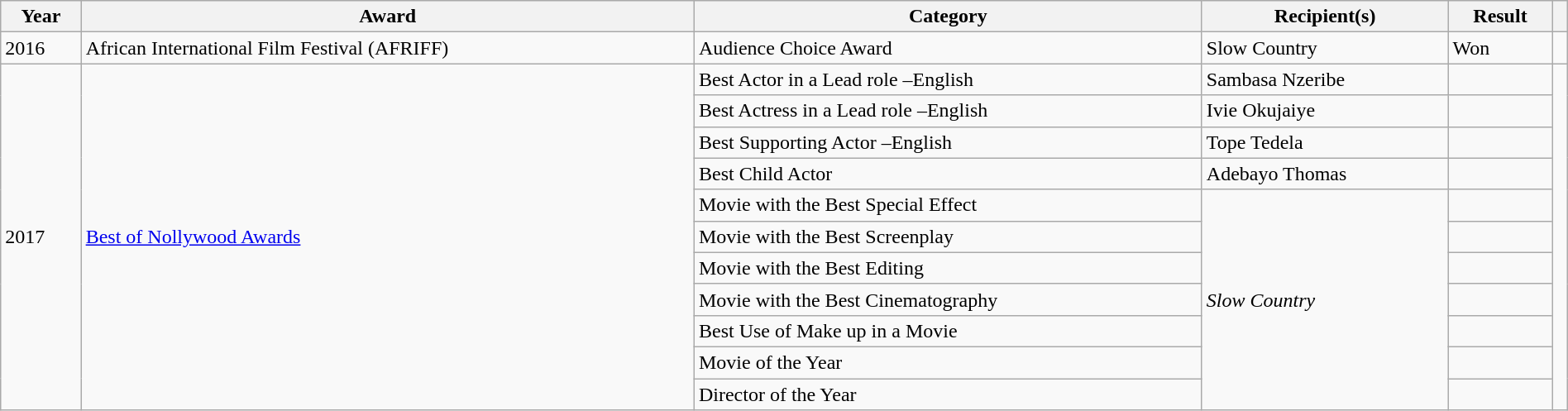<table class="wikitable sortable" style="width:100%">
<tr>
<th>Year</th>
<th>Award</th>
<th>Category</th>
<th>Recipient(s)</th>
<th>Result</th>
<th></th>
</tr>
<tr>
<td>2016</td>
<td>African International Film Festival (AFRIFF)</td>
<td>Audience Choice Award</td>
<td>Slow Country</td>
<td>Won</td>
<td></td>
</tr>
<tr>
<td rowspan="11">2017</td>
<td rowspan="11"><a href='#'>Best of Nollywood Awards</a></td>
<td>Best Actor in a Lead role –English</td>
<td>Sambasa Nzeribe</td>
<td></td>
<td rowspan="11"></td>
</tr>
<tr>
<td>Best Actress in a Lead role –English</td>
<td>Ivie Okujaiye</td>
<td></td>
</tr>
<tr>
<td>Best Supporting Actor –English</td>
<td>Tope Tedela</td>
<td></td>
</tr>
<tr>
<td>Best Child Actor</td>
<td>Adebayo Thomas</td>
<td></td>
</tr>
<tr>
<td>Movie with the Best Special Effect</td>
<td rowspan="7"><em>Slow Country</em></td>
<td></td>
</tr>
<tr>
<td>Movie with the Best Screenplay</td>
<td></td>
</tr>
<tr>
<td>Movie with the Best Editing</td>
<td></td>
</tr>
<tr>
<td>Movie with the Best Cinematography</td>
<td></td>
</tr>
<tr>
<td>Best Use of Make up in a Movie</td>
<td></td>
</tr>
<tr>
<td>Movie of the Year</td>
<td></td>
</tr>
<tr>
<td>Director of the Year</td>
<td></td>
</tr>
</table>
